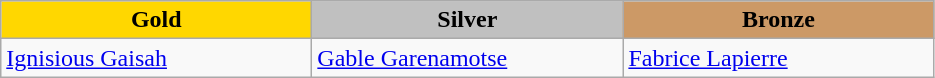<table class="wikitable" style="text-align:left">
<tr align="center">
<td width=200 bgcolor=gold><strong>Gold</strong></td>
<td width=200 bgcolor=silver><strong>Silver</strong></td>
<td width=200 bgcolor=CC9966><strong>Bronze</strong></td>
</tr>
<tr>
<td><a href='#'>Ignisious Gaisah</a><br><em></em></td>
<td><a href='#'>Gable Garenamotse</a><br><em></em></td>
<td><a href='#'>Fabrice Lapierre</a><br><em></em></td>
</tr>
</table>
